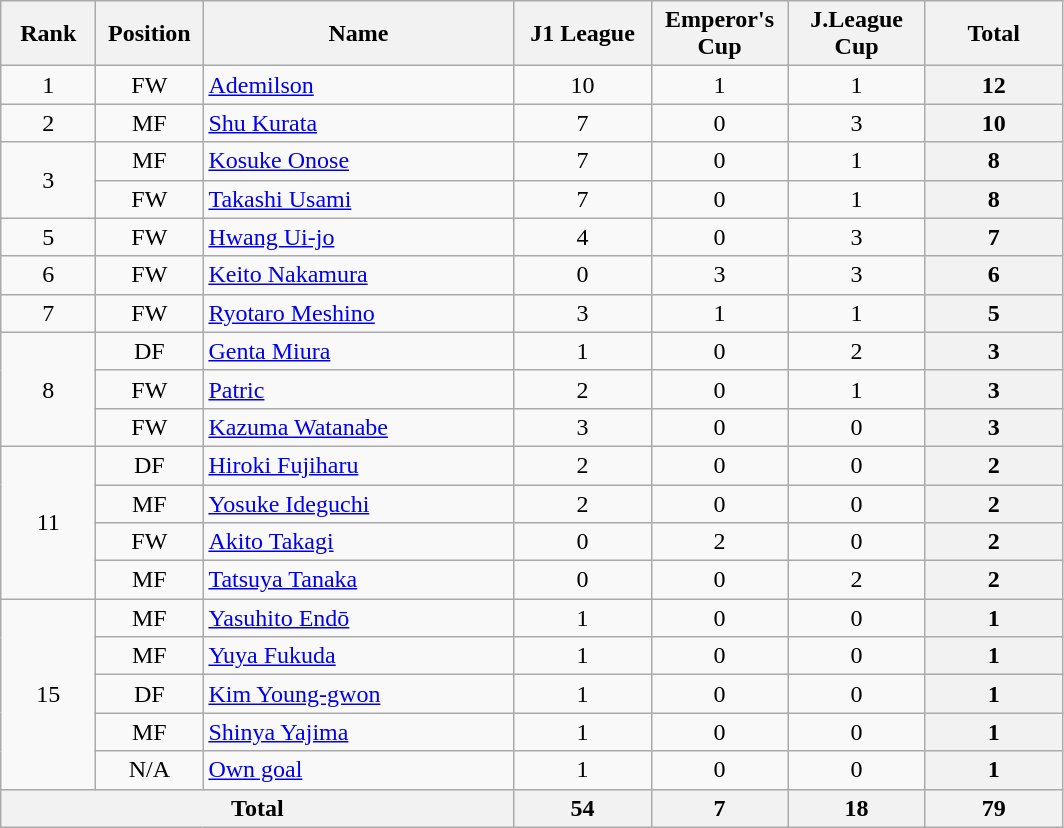<table class="wikitable" style="text-align: center;">
<tr>
<th style="width:56px;">Rank</th>
<th style="width:64px;">Position</th>
<th style="width:200px;">Name</th>
<th style="width:84px;">J1 League</th>
<th style="width:84px;">Emperor's Cup</th>
<th style="width:84px;">J.League Cup</th>
<th style="width:84px;"><strong>Total</strong></th>
</tr>
<tr>
<td>1</td>
<td>FW</td>
<td align=left> <a href='#'>Ademilson</a></td>
<td>10</td>
<td>1</td>
<td>1</td>
<th>12</th>
</tr>
<tr>
<td>2</td>
<td>MF</td>
<td align=left> <a href='#'>Shu Kurata</a></td>
<td>7</td>
<td>0</td>
<td>3</td>
<th>10</th>
</tr>
<tr>
<td rowspan=2>3</td>
<td>MF</td>
<td align=left> <a href='#'>Kosuke Onose</a></td>
<td>7</td>
<td>0</td>
<td>1</td>
<th>8</th>
</tr>
<tr>
<td>FW</td>
<td align=left> <a href='#'>Takashi Usami</a></td>
<td>7</td>
<td>0</td>
<td>1</td>
<th>8</th>
</tr>
<tr>
<td>5</td>
<td>FW</td>
<td align=left> <a href='#'>Hwang Ui-jo</a></td>
<td>4</td>
<td>0</td>
<td>3</td>
<th>7</th>
</tr>
<tr>
<td>6</td>
<td>FW</td>
<td align=left> <a href='#'>Keito Nakamura</a></td>
<td>0</td>
<td>3</td>
<td>3</td>
<th>6</th>
</tr>
<tr>
<td>7</td>
<td>FW</td>
<td align=left> <a href='#'>Ryotaro Meshino</a></td>
<td>3</td>
<td>1</td>
<td>1</td>
<th>5</th>
</tr>
<tr>
<td rowspan=3>8</td>
<td>DF</td>
<td align=left> <a href='#'>Genta Miura</a></td>
<td>1</td>
<td>0</td>
<td>2</td>
<th>3</th>
</tr>
<tr>
<td>FW</td>
<td align=left> <a href='#'>Patric</a></td>
<td>2</td>
<td>0</td>
<td>1</td>
<th>3</th>
</tr>
<tr>
<td>FW</td>
<td align=left> <a href='#'>Kazuma Watanabe</a></td>
<td>3</td>
<td>0</td>
<td>0</td>
<th>3</th>
</tr>
<tr>
<td rowspan=4>11</td>
<td>DF</td>
<td align=left> <a href='#'>Hiroki Fujiharu</a></td>
<td>2</td>
<td>0</td>
<td>0</td>
<th>2</th>
</tr>
<tr>
<td>MF</td>
<td align=left> <a href='#'>Yosuke Ideguchi</a></td>
<td>2</td>
<td>0</td>
<td>0</td>
<th>2</th>
</tr>
<tr>
<td>FW</td>
<td align=left> <a href='#'>Akito Takagi</a></td>
<td>0</td>
<td>2</td>
<td>0</td>
<th>2</th>
</tr>
<tr>
<td>MF</td>
<td align=left> <a href='#'>Tatsuya Tanaka</a></td>
<td>0</td>
<td>0</td>
<td>2</td>
<th>2</th>
</tr>
<tr>
<td rowspan=5>15</td>
<td>MF</td>
<td align=left> <a href='#'>Yasuhito Endō</a></td>
<td>1</td>
<td>0</td>
<td>0</td>
<th>1</th>
</tr>
<tr>
<td>MF</td>
<td align=left> <a href='#'>Yuya Fukuda</a></td>
<td>1</td>
<td>0</td>
<td>0</td>
<th>1</th>
</tr>
<tr>
<td>DF</td>
<td align=left> <a href='#'>Kim Young-gwon</a></td>
<td>1</td>
<td>0</td>
<td>0</td>
<th>1</th>
</tr>
<tr>
<td>MF</td>
<td align=left> <a href='#'>Shinya Yajima</a></td>
<td>1</td>
<td>0</td>
<td>0</td>
<th>1</th>
</tr>
<tr>
<td>N/A</td>
<td align=left><a href='#'>Own goal</a></td>
<td>1</td>
<td>0</td>
<td>0</td>
<th>1</th>
</tr>
<tr>
<th colspan="3"><strong>Total</strong></th>
<th><strong>54</strong></th>
<th><strong>7</strong></th>
<th><strong>18</strong></th>
<th><strong>79</strong></th>
</tr>
</table>
